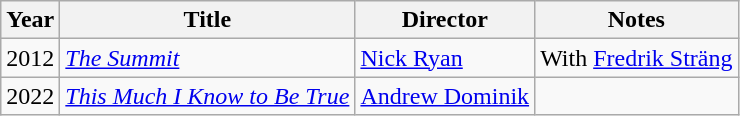<table class="wikitable">
<tr>
<th>Year</th>
<th>Title</th>
<th>Director</th>
<th>Notes</th>
</tr>
<tr>
<td>2012</td>
<td><em><a href='#'>The Summit</a></em></td>
<td><a href='#'>Nick Ryan</a></td>
<td>With <a href='#'>Fredrik Sträng</a></td>
</tr>
<tr>
<td>2022</td>
<td><em><a href='#'>This Much I Know to Be True</a></em></td>
<td><a href='#'>Andrew Dominik</a></td>
<td></td>
</tr>
</table>
